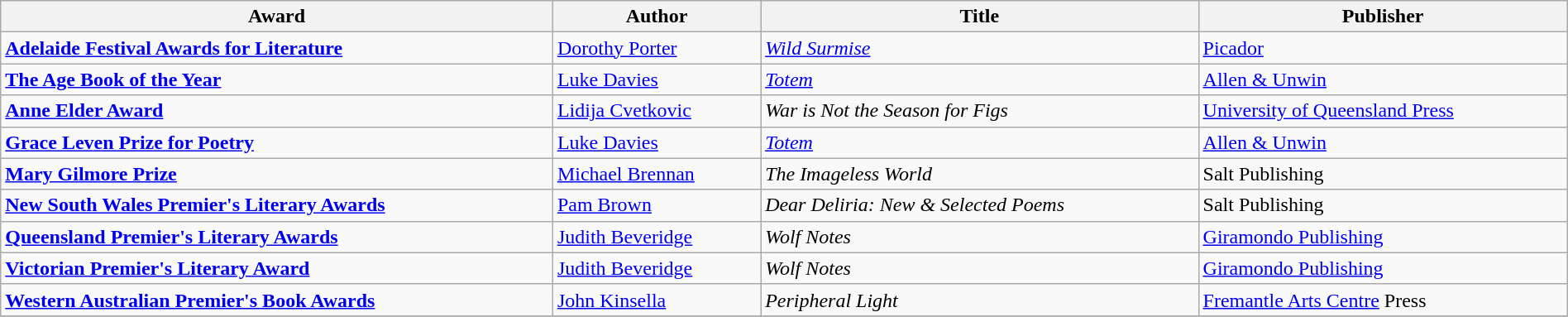<table class="wikitable" width=100%>
<tr>
<th>Award</th>
<th>Author</th>
<th>Title</th>
<th>Publisher</th>
</tr>
<tr>
<td><strong><a href='#'>Adelaide Festival Awards for Literature</a></strong></td>
<td><a href='#'>Dorothy Porter</a></td>
<td><em><a href='#'>Wild Surmise</a></em></td>
<td><a href='#'>Picador</a></td>
</tr>
<tr>
<td><strong><a href='#'>The Age Book of the Year</a></strong></td>
<td><a href='#'>Luke Davies</a></td>
<td><em><a href='#'>Totem</a></em></td>
<td><a href='#'>Allen & Unwin</a></td>
</tr>
<tr>
<td><strong><a href='#'>Anne Elder Award</a></strong></td>
<td><a href='#'>Lidija Cvetkovic</a></td>
<td><em>War is Not the Season for Figs</em></td>
<td><a href='#'>University of Queensland Press</a></td>
</tr>
<tr>
<td><strong><a href='#'>Grace Leven Prize for Poetry</a></strong></td>
<td><a href='#'>Luke Davies</a></td>
<td><em><a href='#'>Totem</a></em></td>
<td><a href='#'>Allen & Unwin</a></td>
</tr>
<tr>
<td><strong><a href='#'>Mary Gilmore Prize</a></strong></td>
<td><a href='#'>Michael Brennan</a></td>
<td><em>The Imageless World</em></td>
<td>Salt Publishing</td>
</tr>
<tr>
<td><strong><a href='#'>New South Wales Premier's Literary Awards</a></strong></td>
<td><a href='#'>Pam Brown</a></td>
<td><em>Dear Deliria: New & Selected Poems</em></td>
<td>Salt Publishing</td>
</tr>
<tr>
<td><strong><a href='#'>Queensland Premier's Literary Awards</a></strong></td>
<td><a href='#'>Judith Beveridge</a></td>
<td><em>Wolf Notes</em></td>
<td><a href='#'>Giramondo Publishing</a></td>
</tr>
<tr>
<td><strong><a href='#'>Victorian Premier's Literary Award</a></strong></td>
<td><a href='#'>Judith Beveridge</a></td>
<td><em>Wolf Notes</em></td>
<td><a href='#'>Giramondo Publishing</a></td>
</tr>
<tr>
<td><strong><a href='#'>Western Australian Premier's Book Awards</a></strong></td>
<td><a href='#'>John Kinsella</a></td>
<td><em>Peripheral Light </em></td>
<td><a href='#'>Fremantle Arts Centre</a> Press</td>
</tr>
<tr>
</tr>
</table>
